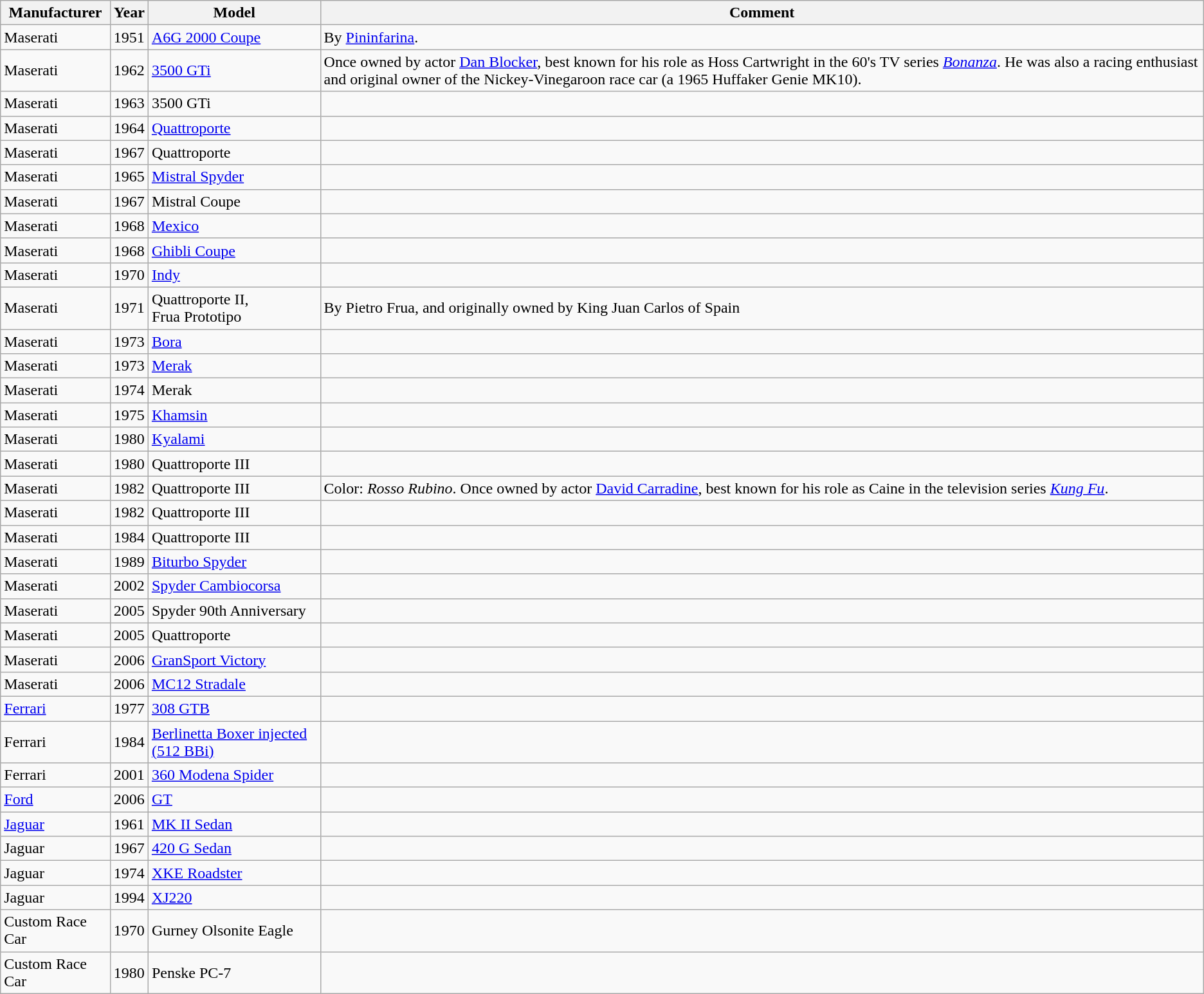<table class="wikitable sortable">
<tr>
<th>Manufacturer</th>
<th>Year</th>
<th>Model</th>
<th>Comment</th>
</tr>
<tr>
<td>Maserati</td>
<td>1951</td>
<td><a href='#'>A6G 2000 Coupe</a></td>
<td>By <a href='#'>Pininfarina</a>.</td>
</tr>
<tr>
<td>Maserati</td>
<td>1962</td>
<td><a href='#'>3500 GTi</a></td>
<td>Once owned by actor <a href='#'>Dan Blocker</a>, best known for his role as Hoss Cartwright in the 60's TV series <a href='#'><em>Bonanza</em></a>. He was also a racing enthusiast and original owner of the Nickey-Vinegaroon race car (a 1965 Huffaker Genie MK10).</td>
</tr>
<tr>
<td>Maserati</td>
<td>1963</td>
<td>3500 GTi</td>
<td></td>
</tr>
<tr>
<td>Maserati</td>
<td>1964</td>
<td><a href='#'>Quattroporte</a></td>
<td></td>
</tr>
<tr>
<td>Maserati</td>
<td>1967</td>
<td>Quattroporte</td>
<td></td>
</tr>
<tr>
<td>Maserati</td>
<td>1965</td>
<td><a href='#'>Mistral Spyder</a></td>
<td></td>
</tr>
<tr>
<td>Maserati</td>
<td>1967</td>
<td>Mistral Coupe</td>
<td></td>
</tr>
<tr>
<td>Maserati</td>
<td>1968</td>
<td><a href='#'>Mexico</a></td>
<td></td>
</tr>
<tr>
<td>Maserati</td>
<td>1968</td>
<td><a href='#'>Ghibli Coupe</a></td>
<td></td>
</tr>
<tr>
<td>Maserati</td>
<td>1970</td>
<td><a href='#'>Indy</a></td>
<td></td>
</tr>
<tr>
<td>Maserati</td>
<td>1971</td>
<td>Quattroporte II,<br>Frua Prototipo</td>
<td>By Pietro Frua, and originally owned by King Juan Carlos of Spain</td>
</tr>
<tr>
<td>Maserati</td>
<td>1973</td>
<td><a href='#'>Bora</a></td>
<td></td>
</tr>
<tr>
<td>Maserati</td>
<td>1973</td>
<td><a href='#'>Merak</a></td>
<td></td>
</tr>
<tr>
<td>Maserati</td>
<td>1974</td>
<td>Merak</td>
<td></td>
</tr>
<tr>
<td>Maserati</td>
<td>1975</td>
<td><a href='#'>Khamsin</a></td>
<td></td>
</tr>
<tr>
<td>Maserati</td>
<td>1980</td>
<td><a href='#'>Kyalami</a></td>
<td></td>
</tr>
<tr>
<td>Maserati</td>
<td>1980</td>
<td>Quattroporte III</td>
<td></td>
</tr>
<tr>
<td>Maserati</td>
<td>1982</td>
<td>Quattroporte III</td>
<td>Color: <em>Rosso Rubino</em>. Once owned by actor <a href='#'>David Carradine</a>, best known for his role as Caine in the television series <a href='#'><em>Kung Fu</em></a>.</td>
</tr>
<tr>
<td>Maserati</td>
<td>1982</td>
<td>Quattroporte III</td>
<td></td>
</tr>
<tr>
<td>Maserati</td>
<td>1984</td>
<td>Quattroporte III</td>
<td></td>
</tr>
<tr>
<td>Maserati</td>
<td>1989</td>
<td><a href='#'>Biturbo Spyder</a></td>
<td></td>
</tr>
<tr>
<td>Maserati</td>
<td>2002</td>
<td><a href='#'>Spyder Cambiocorsa</a></td>
<td></td>
</tr>
<tr>
<td>Maserati</td>
<td>2005</td>
<td>Spyder 90th Anniversary</td>
<td></td>
</tr>
<tr>
<td>Maserati</td>
<td>2005</td>
<td>Quattroporte</td>
<td></td>
</tr>
<tr>
<td>Maserati</td>
<td>2006</td>
<td><a href='#'>GranSport Victory</a></td>
<td></td>
</tr>
<tr>
<td>Maserati</td>
<td>2006</td>
<td><a href='#'>MC12 Stradale</a></td>
<td></td>
</tr>
<tr>
<td><a href='#'>Ferrari</a></td>
<td>1977</td>
<td><a href='#'>308 GTB</a></td>
<td></td>
</tr>
<tr>
<td>Ferrari</td>
<td>1984</td>
<td><a href='#'>Berlinetta Boxer injected (512 BBi)</a></td>
<td></td>
</tr>
<tr>
<td>Ferrari</td>
<td>2001</td>
<td><a href='#'>360 Modena Spider</a></td>
<td></td>
</tr>
<tr>
<td><a href='#'>Ford</a></td>
<td>2006</td>
<td><a href='#'>GT</a></td>
<td></td>
</tr>
<tr>
<td><a href='#'>Jaguar</a></td>
<td>1961</td>
<td><a href='#'>MK II Sedan</a></td>
<td></td>
</tr>
<tr>
<td>Jaguar</td>
<td>1967</td>
<td><a href='#'>420 G Sedan</a></td>
<td></td>
</tr>
<tr>
<td>Jaguar</td>
<td>1974</td>
<td><a href='#'>XKE Roadster</a></td>
<td></td>
</tr>
<tr>
<td>Jaguar</td>
<td>1994</td>
<td><a href='#'>XJ220</a></td>
<td></td>
</tr>
<tr>
<td>Custom Race Car</td>
<td>1970</td>
<td>Gurney Olsonite Eagle</td>
<td></td>
</tr>
<tr>
<td>Custom Race Car</td>
<td>1980</td>
<td>Penske PC-7</td>
<td></td>
</tr>
</table>
